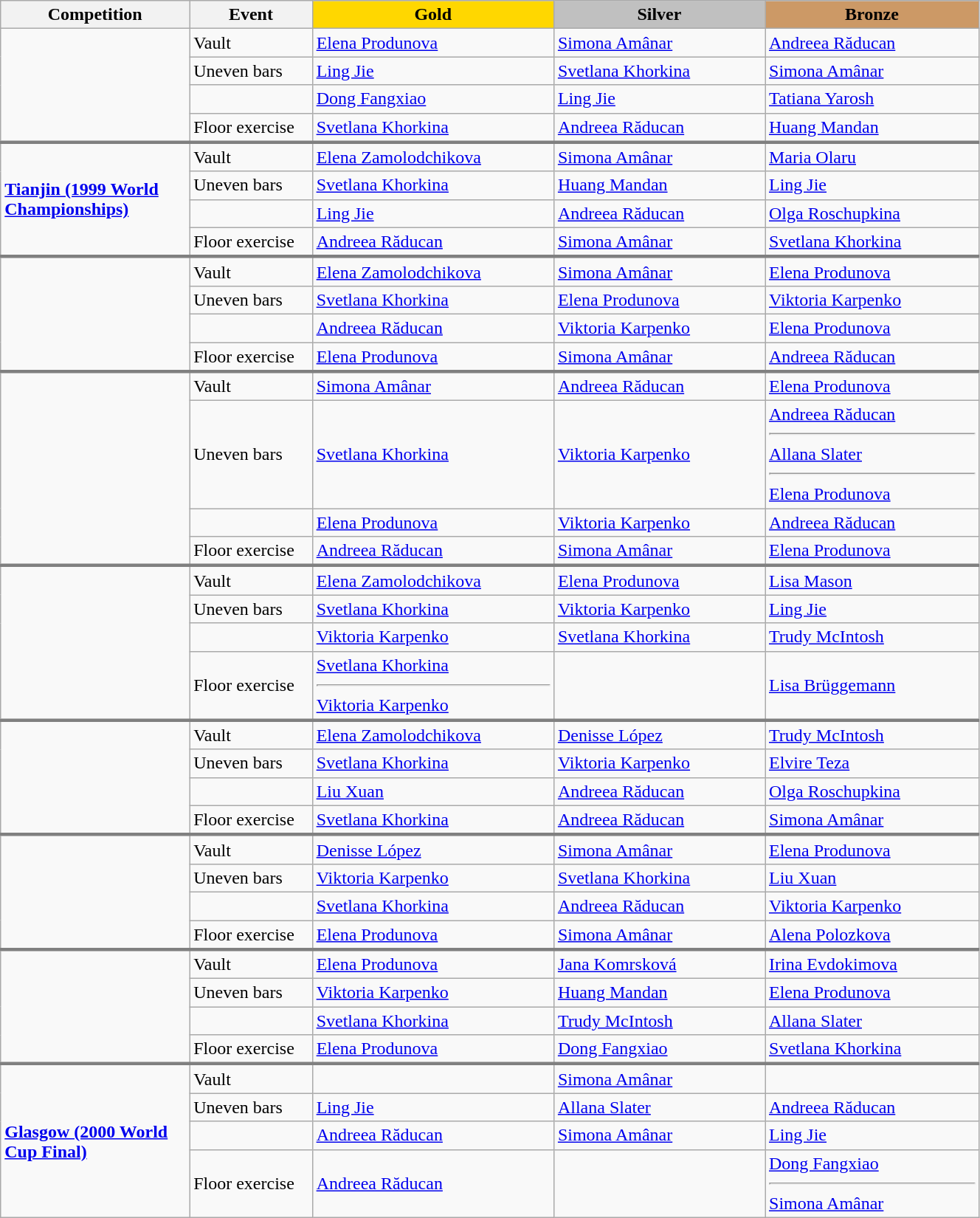<table class="wikitable" style="width:70%;">
<tr>
<th style="text-align:center; width:5%;">Competition</th>
<th style="text-align:center; width:5%;">Event</th>
<td style="text-align:center; width:10%; background:gold;"><strong>Gold</strong></td>
<td style="text-align:center; width:10%; background:silver;"><strong>Silver</strong></td>
<td style="text-align:center; width:10%; background:#c96;"><strong>Bronze</strong></td>
</tr>
<tr>
<td rowspan="4"></td>
<td>Vault</td>
<td> <a href='#'>Elena Produnova</a></td>
<td> <a href='#'>Simona Amânar</a></td>
<td> <a href='#'>Andreea Răducan</a></td>
</tr>
<tr>
<td>Uneven bars</td>
<td> <a href='#'>Ling Jie</a></td>
<td> <a href='#'>Svetlana Khorkina</a></td>
<td> <a href='#'>Simona Amânar</a></td>
</tr>
<tr>
<td></td>
<td> <a href='#'>Dong Fangxiao</a></td>
<td> <a href='#'>Ling Jie</a></td>
<td> <a href='#'>Tatiana Yarosh</a></td>
</tr>
<tr>
<td>Floor exercise</td>
<td> <a href='#'>Svetlana Khorkina</a></td>
<td> <a href='#'>Andreea Răducan</a></td>
<td> <a href='#'>Huang Mandan</a></td>
</tr>
<tr style="border-top: 3px solid grey;">
<td rowspan="4"><strong><a href='#'>Tianjin (1999 World Championships)</a></strong> </td>
<td>Vault</td>
<td> <a href='#'>Elena Zamolodchikova</a></td>
<td> <a href='#'>Simona Amânar</a></td>
<td> <a href='#'>Maria Olaru</a></td>
</tr>
<tr>
<td>Uneven bars</td>
<td> <a href='#'>Svetlana Khorkina</a></td>
<td> <a href='#'>Huang Mandan</a></td>
<td> <a href='#'>Ling Jie</a></td>
</tr>
<tr>
<td></td>
<td> <a href='#'>Ling Jie</a></td>
<td> <a href='#'>Andreea Răducan</a></td>
<td> <a href='#'>Olga Roschupkina</a></td>
</tr>
<tr>
<td>Floor exercise</td>
<td> <a href='#'>Andreea Răducan</a></td>
<td> <a href='#'>Simona Amânar</a></td>
<td> <a href='#'>Svetlana Khorkina</a></td>
</tr>
<tr style="border-top: 3px solid grey;">
<td rowspan="4"></td>
<td>Vault</td>
<td> <a href='#'>Elena Zamolodchikova</a></td>
<td> <a href='#'>Simona Amânar</a></td>
<td> <a href='#'>Elena Produnova</a></td>
</tr>
<tr>
<td>Uneven bars</td>
<td> <a href='#'>Svetlana Khorkina</a></td>
<td> <a href='#'>Elena Produnova</a></td>
<td> <a href='#'>Viktoria Karpenko</a></td>
</tr>
<tr>
<td></td>
<td> <a href='#'>Andreea Răducan</a></td>
<td> <a href='#'>Viktoria Karpenko</a></td>
<td> <a href='#'>Elena Produnova</a></td>
</tr>
<tr>
<td>Floor exercise</td>
<td> <a href='#'>Elena Produnova</a></td>
<td> <a href='#'>Simona Amânar</a></td>
<td> <a href='#'>Andreea Răducan</a></td>
</tr>
<tr style="border-top: 3px solid grey;">
<td rowspan="4"></td>
<td>Vault</td>
<td> <a href='#'>Simona Amânar</a></td>
<td> <a href='#'>Andreea Răducan</a></td>
<td> <a href='#'>Elena Produnova</a></td>
</tr>
<tr>
<td>Uneven bars</td>
<td> <a href='#'>Svetlana Khorkina</a></td>
<td> <a href='#'>Viktoria Karpenko</a></td>
<td> <a href='#'>Andreea Răducan</a><hr> <a href='#'>Allana Slater</a><hr> <a href='#'>Elena Produnova</a></td>
</tr>
<tr>
<td></td>
<td> <a href='#'>Elena Produnova</a></td>
<td> <a href='#'>Viktoria Karpenko</a></td>
<td> <a href='#'>Andreea Răducan</a></td>
</tr>
<tr>
<td>Floor exercise</td>
<td> <a href='#'>Andreea Răducan</a></td>
<td> <a href='#'>Simona Amânar</a></td>
<td> <a href='#'>Elena Produnova</a></td>
</tr>
<tr style="border-top: 3px solid grey;">
<td rowspan="4"></td>
<td>Vault</td>
<td> <a href='#'>Elena Zamolodchikova</a></td>
<td> <a href='#'>Elena Produnova</a></td>
<td> <a href='#'>Lisa Mason</a></td>
</tr>
<tr>
<td>Uneven bars</td>
<td> <a href='#'>Svetlana Khorkina</a></td>
<td> <a href='#'>Viktoria Karpenko</a></td>
<td> <a href='#'>Ling Jie</a></td>
</tr>
<tr>
<td></td>
<td> <a href='#'>Viktoria Karpenko</a></td>
<td> <a href='#'>Svetlana Khorkina</a></td>
<td> <a href='#'>Trudy McIntosh</a></td>
</tr>
<tr>
<td>Floor exercise</td>
<td> <a href='#'>Svetlana Khorkina</a><hr> <a href='#'>Viktoria Karpenko</a></td>
<td></td>
<td> <a href='#'>Lisa Brüggemann</a></td>
</tr>
<tr style="border-top: 3px solid grey;">
<td rowspan="4"></td>
<td>Vault</td>
<td> <a href='#'>Elena Zamolodchikova</a></td>
<td> <a href='#'>Denisse López</a></td>
<td> <a href='#'>Trudy McIntosh</a></td>
</tr>
<tr>
<td>Uneven bars</td>
<td> <a href='#'>Svetlana Khorkina</a></td>
<td> <a href='#'>Viktoria Karpenko</a></td>
<td> <a href='#'>Elvire Teza</a></td>
</tr>
<tr>
<td></td>
<td> <a href='#'>Liu Xuan</a></td>
<td> <a href='#'>Andreea Răducan</a></td>
<td> <a href='#'>Olga Roschupkina</a></td>
</tr>
<tr>
<td>Floor exercise</td>
<td> <a href='#'>Svetlana Khorkina</a></td>
<td> <a href='#'>Andreea Răducan</a></td>
<td> <a href='#'>Simona Amânar</a></td>
</tr>
<tr style="border-top: 3px solid grey;">
<td rowspan="4"></td>
<td>Vault</td>
<td> <a href='#'>Denisse López</a></td>
<td> <a href='#'>Simona Amânar</a></td>
<td> <a href='#'>Elena Produnova</a></td>
</tr>
<tr>
<td>Uneven bars</td>
<td> <a href='#'>Viktoria Karpenko</a></td>
<td> <a href='#'>Svetlana Khorkina</a></td>
<td> <a href='#'>Liu Xuan</a></td>
</tr>
<tr>
<td></td>
<td> <a href='#'>Svetlana Khorkina</a></td>
<td> <a href='#'>Andreea Răducan</a></td>
<td> <a href='#'>Viktoria Karpenko</a></td>
</tr>
<tr>
<td>Floor exercise</td>
<td> <a href='#'>Elena Produnova</a></td>
<td> <a href='#'>Simona Amânar</a></td>
<td> <a href='#'>Alena Polozkova</a></td>
</tr>
<tr style="border-top: 3px solid grey;">
<td rowspan="4"></td>
<td>Vault</td>
<td> <a href='#'>Elena Produnova</a></td>
<td> <a href='#'>Jana Komrsková</a></td>
<td> <a href='#'>Irina Evdokimova</a></td>
</tr>
<tr>
<td>Uneven bars</td>
<td> <a href='#'>Viktoria Karpenko</a></td>
<td> <a href='#'>Huang Mandan</a></td>
<td> <a href='#'>Elena Produnova</a></td>
</tr>
<tr>
<td></td>
<td> <a href='#'>Svetlana Khorkina</a></td>
<td> <a href='#'>Trudy McIntosh</a></td>
<td> <a href='#'>Allana Slater</a></td>
</tr>
<tr>
<td>Floor exercise</td>
<td> <a href='#'>Elena Produnova</a></td>
<td> <a href='#'>Dong Fangxiao</a></td>
<td> <a href='#'>Svetlana Khorkina</a></td>
</tr>
<tr style="border-top: 3px solid grey;">
<td rowspan="4"><strong><a href='#'>Glasgow (2000 World Cup Final)</a></strong> </td>
<td>Vault</td>
<td></td>
<td> <a href='#'>Simona Amânar</a></td>
<td></td>
</tr>
<tr>
<td>Uneven bars</td>
<td> <a href='#'>Ling Jie</a></td>
<td> <a href='#'>Allana Slater</a></td>
<td> <a href='#'>Andreea Răducan</a></td>
</tr>
<tr>
<td></td>
<td> <a href='#'>Andreea Răducan</a></td>
<td> <a href='#'>Simona Amânar</a></td>
<td> <a href='#'>Ling Jie</a></td>
</tr>
<tr>
<td>Floor exercise</td>
<td> <a href='#'>Andreea Răducan</a></td>
<td></td>
<td> <a href='#'>Dong Fangxiao</a> <hr>  <a href='#'>Simona Amânar</a></td>
</tr>
</table>
